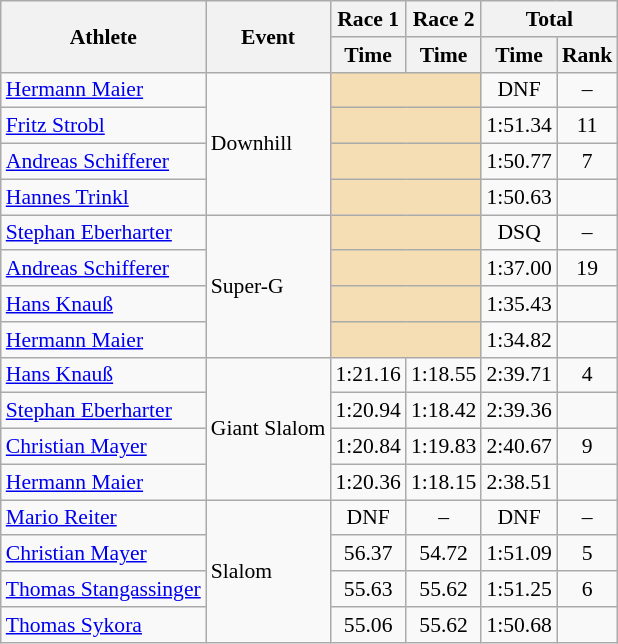<table class="wikitable" style="font-size:90%">
<tr>
<th rowspan="2">Athlete</th>
<th rowspan="2">Event</th>
<th>Race 1</th>
<th>Race 2</th>
<th colspan="2">Total</th>
</tr>
<tr>
<th>Time</th>
<th>Time</th>
<th>Time</th>
<th>Rank</th>
</tr>
<tr>
<td><a href='#'>Hermann Maier</a></td>
<td rowspan="4">Downhill</td>
<td colspan="2" bgcolor="wheat"></td>
<td align="center">DNF</td>
<td align="center">–</td>
</tr>
<tr>
<td><a href='#'>Fritz Strobl</a></td>
<td colspan="2" bgcolor="wheat"></td>
<td align="center">1:51.34</td>
<td align="center">11</td>
</tr>
<tr>
<td><a href='#'>Andreas Schifferer</a></td>
<td colspan="2" bgcolor="wheat"></td>
<td align="center">1:50.77</td>
<td align="center">7</td>
</tr>
<tr>
<td><a href='#'>Hannes Trinkl</a></td>
<td colspan="2" bgcolor="wheat"></td>
<td align="center">1:50.63</td>
<td align="center"></td>
</tr>
<tr>
<td><a href='#'>Stephan Eberharter</a></td>
<td rowspan="4">Super-G</td>
<td colspan="2" bgcolor="wheat"></td>
<td align="center">DSQ</td>
<td align="center">–</td>
</tr>
<tr>
<td><a href='#'>Andreas Schifferer</a></td>
<td colspan="2" bgcolor="wheat"></td>
<td align="center">1:37.00</td>
<td align="center">19</td>
</tr>
<tr>
<td><a href='#'>Hans Knauß</a></td>
<td colspan="2" bgcolor="wheat"></td>
<td align="center">1:35.43</td>
<td align="center"></td>
</tr>
<tr>
<td><a href='#'>Hermann Maier</a></td>
<td colspan="2" bgcolor="wheat"></td>
<td align="center">1:34.82</td>
<td align="center"></td>
</tr>
<tr>
<td><a href='#'>Hans Knauß</a></td>
<td rowspan="4">Giant Slalom</td>
<td align="center">1:21.16</td>
<td align="center">1:18.55</td>
<td align="center">2:39.71</td>
<td align="center">4</td>
</tr>
<tr>
<td><a href='#'>Stephan Eberharter</a></td>
<td align="center">1:20.94</td>
<td align="center">1:18.42</td>
<td align="center">2:39.36</td>
<td align="center"></td>
</tr>
<tr>
<td><a href='#'>Christian Mayer</a></td>
<td align="center">1:20.84</td>
<td align="center">1:19.83</td>
<td align="center">2:40.67</td>
<td align="center">9</td>
</tr>
<tr>
<td><a href='#'>Hermann Maier</a></td>
<td align="center">1:20.36</td>
<td align="center">1:18.15</td>
<td align="center">2:38.51</td>
<td align="center"></td>
</tr>
<tr>
<td><a href='#'>Mario Reiter</a></td>
<td rowspan="4">Slalom</td>
<td align="center">DNF</td>
<td align="center">–</td>
<td align="center">DNF</td>
<td align="center">–</td>
</tr>
<tr>
<td><a href='#'>Christian Mayer</a></td>
<td align="center">56.37</td>
<td align="center">54.72</td>
<td align="center">1:51.09</td>
<td align="center">5</td>
</tr>
<tr>
<td><a href='#'>Thomas Stangassinger</a></td>
<td align="center">55.63</td>
<td align="center">55.62</td>
<td align="center">1:51.25</td>
<td align="center">6</td>
</tr>
<tr>
<td><a href='#'>Thomas Sykora</a></td>
<td align="center">55.06</td>
<td align="center">55.62</td>
<td align="center">1:50.68</td>
<td align="center"></td>
</tr>
</table>
